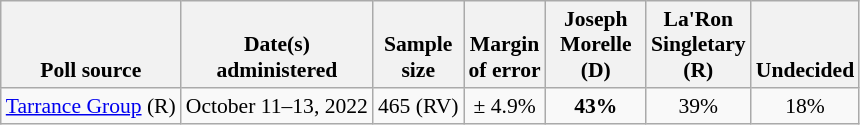<table class="wikitable" style="font-size:90%;text-align:center;">
<tr style="vertical-align:bottom">
<th>Poll source</th>
<th>Date(s)<br>administered</th>
<th>Sample<br>size</th>
<th>Margin<br>of error</th>
<th style="width:60px;">Joseph Morelle (D)</th>
<th style="width:60px;">La'Ron Singletary (R)</th>
<th>Undecided</th>
</tr>
<tr>
<td style="text-align:left;"><a href='#'>Tarrance Group</a> (R)</td>
<td>October 11–13, 2022</td>
<td>465 (RV)</td>
<td>± 4.9%</td>
<td><strong>43%</strong></td>
<td>39%</td>
<td>18%</td>
</tr>
</table>
